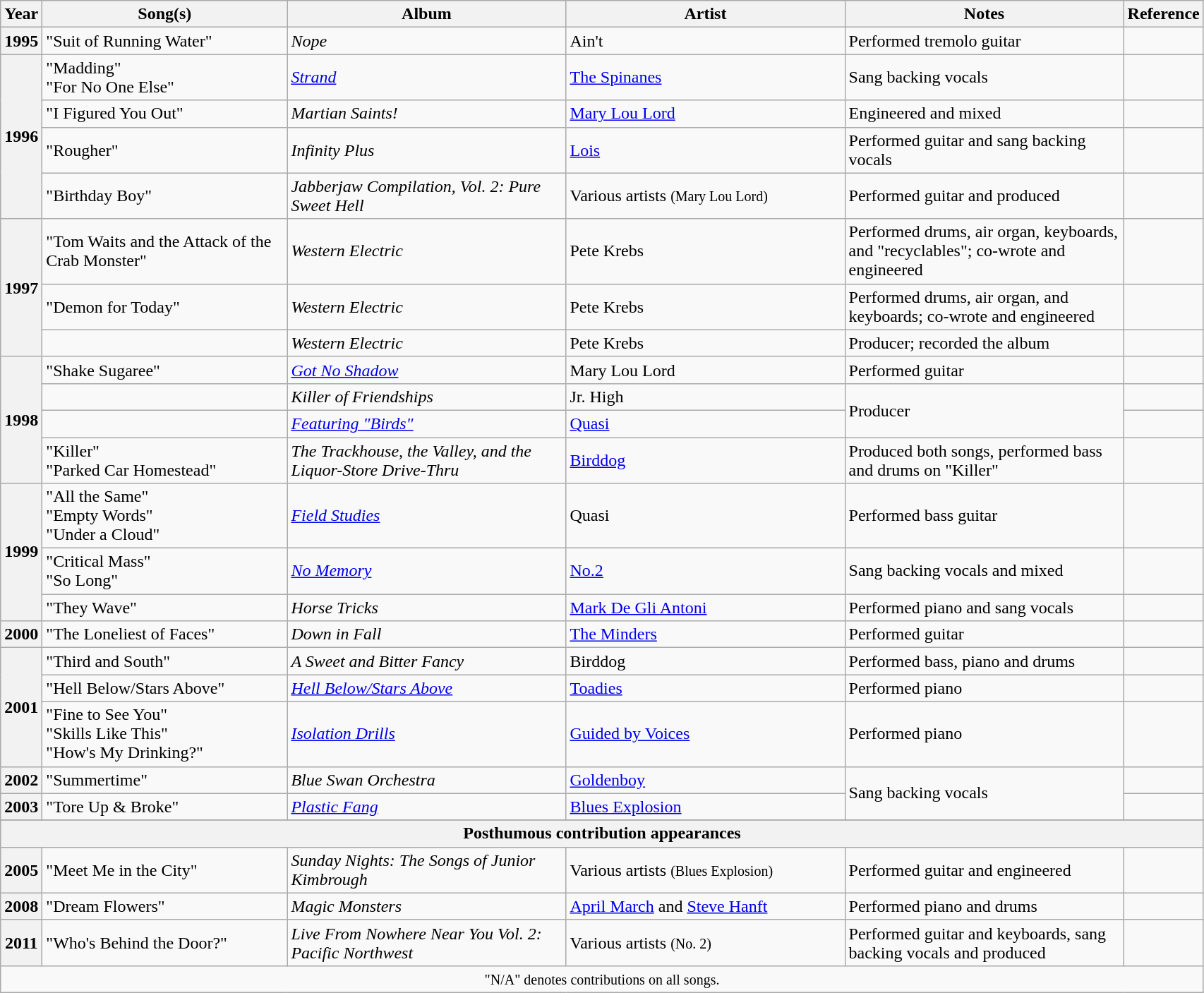<table class="wikitable plainrowheaders" style="text-align:left; ">
<tr>
<th scope="col" style="width:2em; ">Year</th>
<th scope="col" style="width:14em; ">Song(s)</th>
<th scope="col" style="width:16em; ">Album</th>
<th scope="col" style="width:16em; ">Artist</th>
<th scope="col" style="width:16em; ">Notes</th>
<th scope="col" style="width:4em; ">Reference</th>
</tr>
<tr>
<th scope="row">1995</th>
<td>"Suit of Running Water"</td>
<td><em>Nope</em></td>
<td>Ain't</td>
<td>Performed tremolo guitar</td>
<td style="text-align: center; "></td>
</tr>
<tr>
<th scope="row" rowspan="4">1996</th>
<td>"Madding"<br>"For No One Else"</td>
<td><em><a href='#'>Strand</a></em></td>
<td><a href='#'>The Spinanes</a></td>
<td>Sang backing vocals</td>
<td style="text-align: center; "></td>
</tr>
<tr>
<td>"I Figured You Out"</td>
<td><em>Martian Saints!</em></td>
<td><a href='#'>Mary Lou Lord</a></td>
<td>Engineered and mixed</td>
<td style="text-align: center; "></td>
</tr>
<tr>
<td>"Rougher"</td>
<td><em>Infinity Plus</em></td>
<td><a href='#'>Lois</a></td>
<td>Performed guitar and sang backing vocals</td>
<td style="text-align: center; "></td>
</tr>
<tr>
<td>"Birthday Boy"</td>
<td><em>Jabberjaw Compilation, Vol. 2: Pure Sweet Hell</em></td>
<td>Various artists <small>(Mary Lou Lord)</small></td>
<td>Performed guitar and produced</td>
<td style="text-align: center; "></td>
</tr>
<tr>
<th scope="row" rowspan="3">1997</th>
<td>"Tom Waits and the Attack of the Crab Monster"</td>
<td><em>Western Electric</em></td>
<td>Pete Krebs</td>
<td>Performed drums, air organ, keyboards, and "recyclables"; co-wrote and engineered</td>
<td style="text-align: center; "></td>
</tr>
<tr>
<td>"Demon for Today"</td>
<td><em>Western Electric</em></td>
<td>Pete Krebs</td>
<td>Performed drums, air organ, and keyboards; co-wrote and engineered</td>
<td style="text-align: center; "></td>
</tr>
<tr>
<td></td>
<td><em>Western Electric</em></td>
<td>Pete Krebs</td>
<td>Producer; recorded the album</td>
<td style="text-align: center; "></td>
</tr>
<tr>
<th scope="row" rowspan="4">1998</th>
<td>"Shake Sugaree"</td>
<td><em><a href='#'>Got No Shadow</a></em></td>
<td>Mary Lou Lord</td>
<td>Performed guitar</td>
<td style="text-align: center; "></td>
</tr>
<tr>
<td></td>
<td><em>Killer of Friendships</em></td>
<td>Jr. High</td>
<td rowspan="2">Producer</td>
<td style="text-align: center; "></td>
</tr>
<tr>
<td></td>
<td><em><a href='#'>Featuring "Birds"</a></em></td>
<td><a href='#'>Quasi</a></td>
<td style="text-align: center; "></td>
</tr>
<tr>
<td>"Killer"<br>"Parked Car Homestead"</td>
<td><em>The Trackhouse, the Valley, and the Liquor-Store Drive-Thru</em></td>
<td><a href='#'>Birddog</a></td>
<td>Produced both songs, performed bass and drums on "Killer"</td>
<td style="text-align: center; "></td>
</tr>
<tr>
<th scope="row" rowspan="3">1999</th>
<td>"All the Same"<br>"Empty Words"<br>"Under a Cloud"</td>
<td><em><a href='#'>Field Studies</a></em></td>
<td>Quasi</td>
<td>Performed bass guitar</td>
<td style="text-align: center; "></td>
</tr>
<tr>
<td>"Critical Mass"<br>"So Long"</td>
<td><em><a href='#'>No Memory</a></em></td>
<td><a href='#'>No.2</a></td>
<td>Sang backing vocals and mixed</td>
<td style="text-align: center; "></td>
</tr>
<tr>
<td>"They Wave"</td>
<td><em>Horse Tricks</em></td>
<td><a href='#'>Mark De Gli Antoni</a></td>
<td>Performed piano and sang vocals</td>
<td style="text-align: center; "></td>
</tr>
<tr>
<th scope="row">2000</th>
<td>"The Loneliest of Faces"</td>
<td><em>Down in Fall</em></td>
<td><a href='#'>The Minders</a></td>
<td>Performed guitar</td>
<td style="text-align: center; "></td>
</tr>
<tr>
<th scope="row" rowspan="3">2001</th>
<td>"Third and South"</td>
<td><em>A Sweet and Bitter Fancy</em></td>
<td>Birddog</td>
<td>Performed bass, piano and drums</td>
<td style="text-align: center; "></td>
</tr>
<tr>
<td>"Hell Below/Stars Above"</td>
<td><em><a href='#'>Hell Below/Stars Above</a></em></td>
<td><a href='#'>Toadies</a></td>
<td>Performed piano</td>
<td style="text-align: center; "></td>
</tr>
<tr>
<td>"Fine to See You"<br>"Skills Like This"<br>"How's My Drinking?"</td>
<td><em><a href='#'>Isolation Drills</a></em></td>
<td><a href='#'>Guided by Voices</a></td>
<td>Performed piano</td>
<td style="text-align: center; "></td>
</tr>
<tr>
<th scope="row">2002</th>
<td>"Summertime"</td>
<td><em>Blue Swan Orchestra</em></td>
<td><a href='#'>Goldenboy</a></td>
<td rowspan="2">Sang backing vocals</td>
<td style="text-align: center; "></td>
</tr>
<tr>
<th scope="row">2003</th>
<td>"Tore Up & Broke"</td>
<td><em><a href='#'>Plastic Fang</a></em></td>
<td><a href='#'>Blues Explosion</a></td>
<td style="text-align: center; "></td>
</tr>
<tr>
</tr>
<tr style="background:#ccc; text-align: center; ">
<th style="text-align: center; " colspan="14">Posthumous contribution appearances</th>
</tr>
<tr>
<th scope="row">2005</th>
<td>"Meet Me in the City"</td>
<td><em>Sunday Nights: The Songs of Junior Kimbrough</em></td>
<td>Various artists <small>(Blues Explosion)</small></td>
<td>Performed guitar and engineered</td>
<td style="text-align: center; "></td>
</tr>
<tr>
<th scope="row">2008</th>
<td>"Dream Flowers"</td>
<td><em>Magic Monsters</em></td>
<td><a href='#'>April March</a> and <a href='#'>Steve Hanft</a></td>
<td>Performed piano and drums</td>
<td style="text-align: center; "></td>
</tr>
<tr>
<th scope="row">2011</th>
<td>"Who's Behind the Door?"</td>
<td><em>Live From Nowhere Near You Vol. 2: Pacific Northwest</em></td>
<td>Various artists <small>(No. 2)</small></td>
<td>Performed guitar and keyboards, sang backing vocals and produced</td>
<td style="text-align: center; "></td>
</tr>
<tr>
<td colspan="6" style="text-align: center; "><small>"N/A" denotes contributions on all songs.</small></td>
</tr>
</table>
